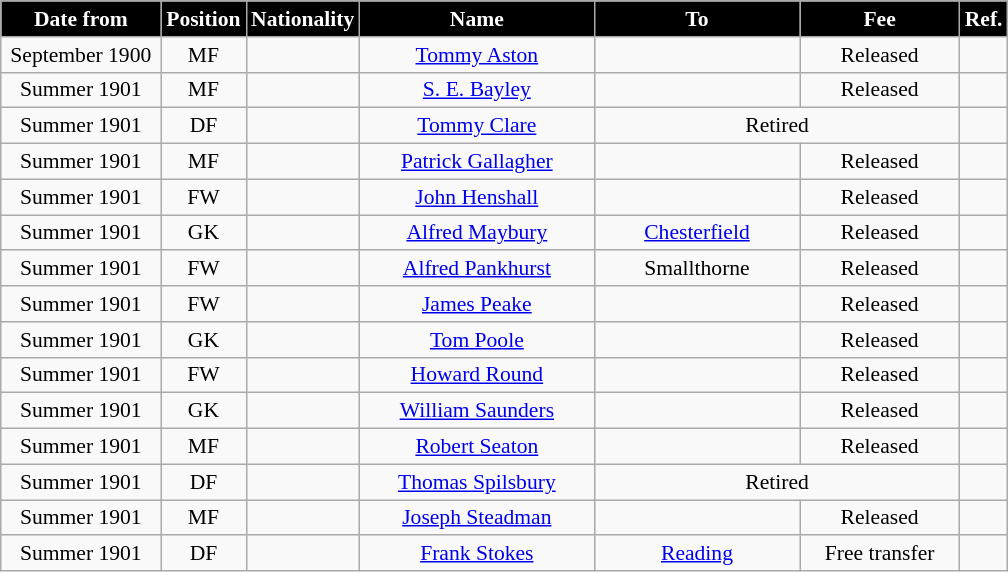<table class="wikitable" style="text-align:center; font-size:90%; ">
<tr>
<th style="background:#000000; color:white; width:100px;">Date from</th>
<th style="background:#000000; color:white; width:50px;">Position</th>
<th style="background:#000000; color:white; width:50px;">Nationality</th>
<th style="background:#000000; color:white; width:150px;">Name</th>
<th style="background:#000000; color:white; width:130px;">To</th>
<th style="background:#000000; color:white; width:100px;">Fee</th>
<th style="background:#000000; color:white; width:25px;">Ref.</th>
</tr>
<tr>
<td>September 1900</td>
<td>MF</td>
<td></td>
<td><a href='#'>Tommy Aston</a></td>
<td></td>
<td>Released</td>
<td></td>
</tr>
<tr>
<td>Summer 1901</td>
<td>MF</td>
<td></td>
<td><a href='#'>S. E. Bayley</a></td>
<td></td>
<td>Released</td>
<td></td>
</tr>
<tr>
<td>Summer 1901</td>
<td>DF</td>
<td></td>
<td><a href='#'>Tommy Clare</a></td>
<td colspan="2">Retired</td>
<td></td>
</tr>
<tr>
<td>Summer 1901</td>
<td>MF</td>
<td></td>
<td><a href='#'>Patrick Gallagher</a></td>
<td></td>
<td>Released</td>
<td></td>
</tr>
<tr>
<td>Summer 1901</td>
<td>FW</td>
<td></td>
<td><a href='#'>John Henshall</a></td>
<td></td>
<td>Released</td>
<td></td>
</tr>
<tr>
<td>Summer 1901</td>
<td>GK</td>
<td></td>
<td><a href='#'>Alfred Maybury</a></td>
<td><a href='#'>Chesterfield</a></td>
<td>Released</td>
<td></td>
</tr>
<tr>
<td>Summer 1901</td>
<td>FW</td>
<td></td>
<td><a href='#'>Alfred Pankhurst</a></td>
<td>Smallthorne</td>
<td>Released</td>
<td></td>
</tr>
<tr>
<td>Summer 1901</td>
<td>FW</td>
<td></td>
<td><a href='#'>James Peake</a></td>
<td></td>
<td>Released</td>
<td></td>
</tr>
<tr>
<td>Summer 1901</td>
<td>GK</td>
<td></td>
<td><a href='#'>Tom Poole</a></td>
<td></td>
<td>Released</td>
<td></td>
</tr>
<tr>
<td>Summer 1901</td>
<td>FW</td>
<td></td>
<td><a href='#'>Howard Round</a></td>
<td></td>
<td>Released</td>
<td></td>
</tr>
<tr>
<td>Summer 1901</td>
<td>GK</td>
<td></td>
<td><a href='#'>William Saunders</a></td>
<td></td>
<td>Released</td>
<td></td>
</tr>
<tr>
<td>Summer 1901</td>
<td>MF</td>
<td></td>
<td><a href='#'>Robert Seaton</a></td>
<td></td>
<td>Released</td>
<td></td>
</tr>
<tr>
<td>Summer 1901</td>
<td>DF</td>
<td></td>
<td><a href='#'>Thomas Spilsbury</a></td>
<td colspan="2">Retired</td>
<td></td>
</tr>
<tr>
<td>Summer 1901</td>
<td>MF</td>
<td></td>
<td><a href='#'>Joseph Steadman</a></td>
<td></td>
<td>Released</td>
<td></td>
</tr>
<tr>
<td>Summer 1901</td>
<td>DF</td>
<td></td>
<td><a href='#'>Frank Stokes</a></td>
<td><a href='#'>Reading</a></td>
<td>Free transfer</td>
<td></td>
</tr>
</table>
